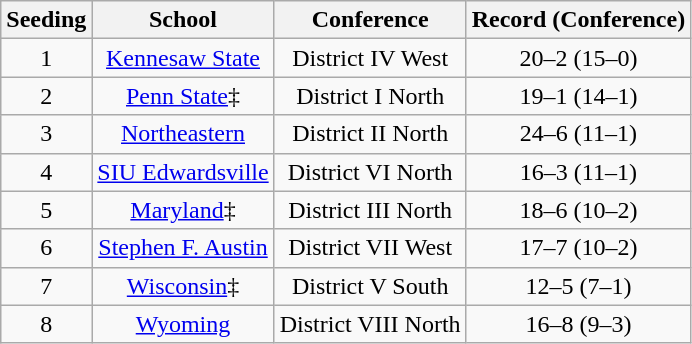<table class="wikitable">
<tr align="center">
<th>Seeding</th>
<th>School</th>
<th>Conference</th>
<th>Record (Conference)</th>
</tr>
<tr align="center">
<td>1</td>
<td><a href='#'>Kennesaw State</a></td>
<td>District IV West</td>
<td>20–2 (15–0)</td>
</tr>
<tr align="center">
<td>2</td>
<td><a href='#'>Penn State</a>‡</td>
<td>District I North</td>
<td>19–1 (14–1)</td>
</tr>
<tr align="center">
<td>3</td>
<td><a href='#'>Northeastern</a></td>
<td>District II North</td>
<td>24–6 (11–1)</td>
</tr>
<tr align="center">
<td>4</td>
<td><a href='#'>SIU Edwardsville</a></td>
<td>District VI North</td>
<td>16–3 (11–1)</td>
</tr>
<tr align="center">
<td>5</td>
<td><a href='#'>Maryland</a>‡</td>
<td>District III North</td>
<td>18–6 (10–2)</td>
</tr>
<tr align="center">
<td>6</td>
<td><a href='#'>Stephen F. Austin</a></td>
<td>District VII West</td>
<td>17–7 (10–2)</td>
</tr>
<tr align="center">
<td>7</td>
<td><a href='#'>Wisconsin</a>‡</td>
<td>District V South</td>
<td>12–5 (7–1)</td>
</tr>
<tr align="center">
<td>8</td>
<td><a href='#'>Wyoming</a></td>
<td>District VIII North</td>
<td>16–8 (9–3)</td>
</tr>
</table>
